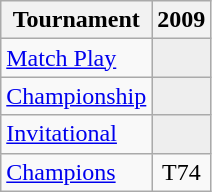<table class="wikitable" style="text-align:center;">
<tr>
<th>Tournament</th>
<th>2009</th>
</tr>
<tr>
<td align="left"><a href='#'>Match Play</a></td>
<td style="background:#eeeeee;"></td>
</tr>
<tr>
<td align="left"><a href='#'>Championship</a></td>
<td style="background:#eeeeee;"></td>
</tr>
<tr>
<td align="left"><a href='#'>Invitational</a></td>
<td style="background:#eeeeee;"></td>
</tr>
<tr>
<td align="left"><a href='#'>Champions</a></td>
<td>T74</td>
</tr>
</table>
